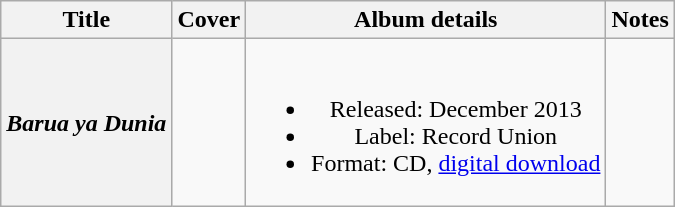<table class="wikitable" style="text-align:center;">
<tr>
<th scope="col">Title</th>
<th scope="col">Cover</th>
<th scope="col">Album details</th>
<th scope="col">Notes</th>
</tr>
<tr>
<th scope="row"><em>Barua ya Dunia</em></th>
<td></td>
<td><br><ul><li>Released: December 2013</li><li>Label: Record Union</li><li>Format: CD, <a href='#'>digital download</a></li></ul></td>
<td><br></td>
</tr>
</table>
